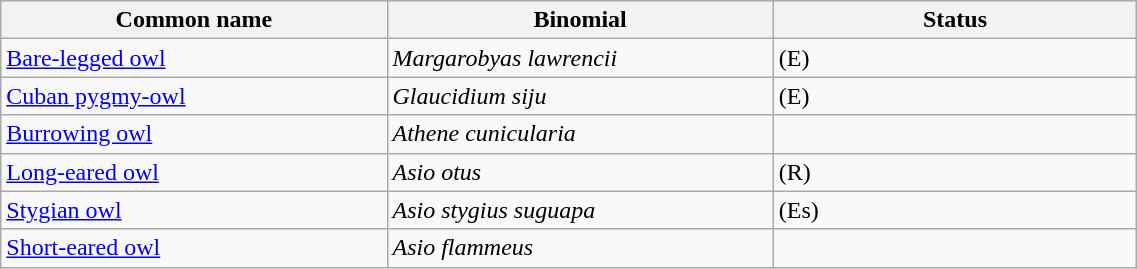<table width=60% class="wikitable">
<tr>
<th width=34%>Common name</th>
<th width=34%>Binomial</th>
<th width=32%>Status</th>
</tr>
<tr>
<td><a href='#'>Bare-legged owl</a></td>
<td><em>Margarobyas lawrencii</em></td>
<td>(E)</td>
</tr>
<tr>
<td><a href='#'>Cuban pygmy-owl</a></td>
<td><em>Glaucidium siju</em></td>
<td>(E)</td>
</tr>
<tr>
<td><a href='#'>Burrowing owl</a></td>
<td><em>Athene cunicularia</em></td>
<td></td>
</tr>
<tr>
<td><a href='#'>Long-eared owl</a></td>
<td><em>Asio otus</em></td>
<td>(R)</td>
</tr>
<tr>
<td><a href='#'>Stygian owl</a></td>
<td><em>Asio stygius suguapa</em></td>
<td>(Es)</td>
</tr>
<tr>
<td><a href='#'>Short-eared owl</a></td>
<td><em>Asio flammeus</em></td>
<td></td>
</tr>
</table>
